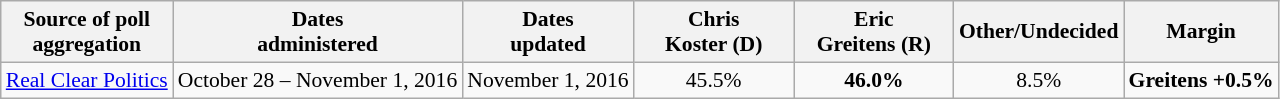<table class="wikitable sortable" style="text-align:center;font-size:90%;line-height:17px">
<tr>
<th>Source of poll<br>aggregation</th>
<th>Dates<br>administered</th>
<th>Dates<br>updated</th>
<th style="width:100px;">Chris<br>Koster (D)</th>
<th style="width:100px;">Eric<br>Greitens (R)</th>
<th style="width:100px;">Other/Undecided<br></th>
<th>Margin</th>
</tr>
<tr>
<td><a href='#'>Real Clear Politics</a></td>
<td>October 28 – November 1, 2016</td>
<td>November 1, 2016</td>
<td>45.5%</td>
<td><strong>46.0%</strong></td>
<td>8.5%</td>
<td><strong>Greitens +0.5%</strong></td>
</tr>
</table>
